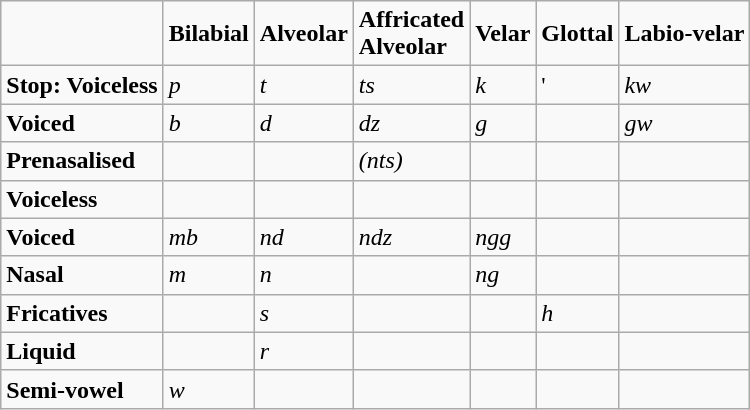<table class="wikitable">
<tr>
<td></td>
<td><strong>Bilabial</strong></td>
<td><strong>Alveolar</strong></td>
<td><strong>Affricated</strong><br><strong>Alveolar</strong></td>
<td><strong>Velar</strong></td>
<td><strong>Glottal</strong></td>
<td><strong>Labio-velar</strong></td>
</tr>
<tr>
<td><strong>Stop: Voiceless</strong></td>
<td><em>p</em></td>
<td><em>t</em></td>
<td><em>ts</em></td>
<td><em>k</em></td>
<td>'</td>
<td><em>kw</em></td>
</tr>
<tr>
<td><strong>Voiced</strong></td>
<td><em>b</em></td>
<td><em>d</em></td>
<td><em>dz</em></td>
<td><em>g</em></td>
<td></td>
<td><em>gw</em></td>
</tr>
<tr>
<td><strong>Prenasalised</strong></td>
<td></td>
<td></td>
<td><em>(nts)</em></td>
<td></td>
<td></td>
<td></td>
</tr>
<tr>
<td><strong>Voiceless</strong></td>
<td></td>
<td></td>
<td></td>
<td></td>
<td></td>
<td></td>
</tr>
<tr>
<td><strong>Voiced</strong></td>
<td><em>mb</em></td>
<td><em>nd</em></td>
<td><em>ndz</em></td>
<td><em>ngg</em></td>
<td></td>
<td></td>
</tr>
<tr>
<td><strong>Nasal</strong></td>
<td><em>m</em></td>
<td><em>n</em></td>
<td></td>
<td><em>ng</em></td>
<td></td>
<td></td>
</tr>
<tr>
<td><strong>Fricatives</strong></td>
<td></td>
<td><em>s</em></td>
<td></td>
<td></td>
<td><em>h</em></td>
<td></td>
</tr>
<tr>
<td><strong>Liquid</strong></td>
<td></td>
<td><em>r</em></td>
<td></td>
<td></td>
<td></td>
<td></td>
</tr>
<tr>
<td><strong>Semi-vowel</strong></td>
<td><em>w</em></td>
<td></td>
<td></td>
<td></td>
<td></td>
<td></td>
</tr>
</table>
